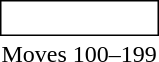<table style="display:inline; display:inline-table;">
<tr>
<td style="border: solid thin; padding: 2px;"><br></td>
</tr>
<tr>
<td style="text-align:center">Moves 100–199</td>
</tr>
</table>
